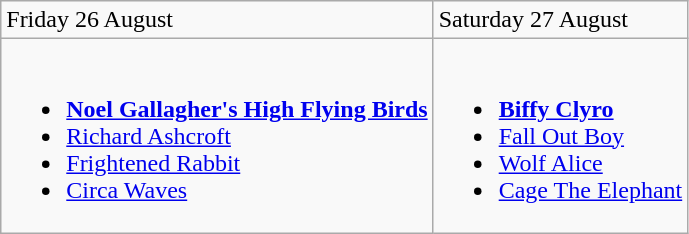<table class="wikitable">
<tr>
<td>Friday 26 August</td>
<td>Saturday 27 August</td>
</tr>
<tr valign="top">
<td><br><ul><li><strong><a href='#'>Noel Gallagher's High Flying Birds</a></strong></li><li><a href='#'>Richard Ashcroft</a></li><li><a href='#'>Frightened Rabbit</a></li><li><a href='#'>Circa Waves</a></li></ul></td>
<td><br><ul><li><strong><a href='#'>Biffy Clyro</a></strong></li><li><a href='#'>Fall Out Boy</a></li><li><a href='#'>Wolf Alice</a></li><li><a href='#'>Cage The Elephant</a></li></ul></td>
</tr>
</table>
